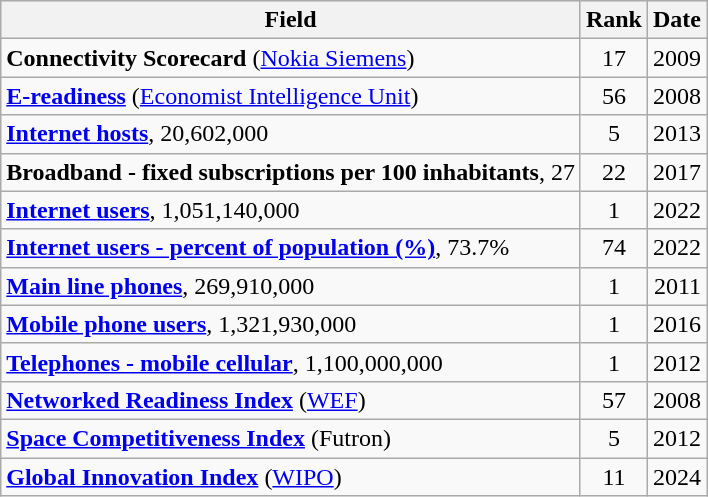<table class="wikitable sortable">
<tr style="background:#ececec;">
<th>Field</th>
<th>Rank</th>
<th>Date</th>
</tr>
<tr>
<td><strong>Connectivity Scorecard</strong> (<a href='#'>Nokia Siemens</a>)</td>
<td style="text-align:center;">17</td>
<td align="right">2009</td>
</tr>
<tr>
<td><strong><a href='#'>E-readiness</a></strong> (<a href='#'>Economist Intelligence Unit</a>)</td>
<td style="text-align:center;">56</td>
<td align="right">2008</td>
</tr>
<tr>
<td><strong><a href='#'>Internet hosts</a></strong>, 20,602,000</td>
<td style="text-align:center;">5</td>
<td align="right">2013</td>
</tr>
<tr>
<td><strong>Broadband - fixed subscriptions per 100 inhabitants</strong>, 27</td>
<td style="text-align:center;">22</td>
<td align="right">2017</td>
</tr>
<tr>
<td><strong><a href='#'>Internet users</a></strong>, 1,051,140,000</td>
<td style="text-align:center;">1</td>
<td align="right">2022</td>
</tr>
<tr>
<td><strong><a href='#'>Internet users - percent of population (%)</a></strong>, 73.7%</td>
<td style="text-align:center;">74</td>
<td align="right">2022</td>
</tr>
<tr>
<td><strong><a href='#'>Main line phones</a></strong>,  269,910,000</td>
<td style="text-align:center;">1</td>
<td align="right">2011</td>
</tr>
<tr>
<td><strong><a href='#'>Mobile phone users</a></strong>, 1,321,930,000</td>
<td style="text-align:center;">1</td>
<td align="right">2016</td>
</tr>
<tr>
<td><strong><a href='#'>Telephones - mobile cellular</a></strong>, 1,100,000,000</td>
<td style="text-align:center;">1</td>
<td align="right">2012</td>
</tr>
<tr>
<td><strong><a href='#'>Networked Readiness Index</a></strong> (<a href='#'>WEF</a>)</td>
<td style="text-align:center;">57</td>
<td align="right">2008</td>
</tr>
<tr>
<td><strong><a href='#'>Space Competitiveness Index</a></strong> (Futron)</td>
<td style="text-align:center;">5</td>
<td align="right">2012</td>
</tr>
<tr>
<td><strong><a href='#'>Global Innovation Index</a></strong> (<a href='#'>WIPO</a>)</td>
<td style="text-align:center;">11</td>
<td align="right">2024</td>
</tr>
</table>
